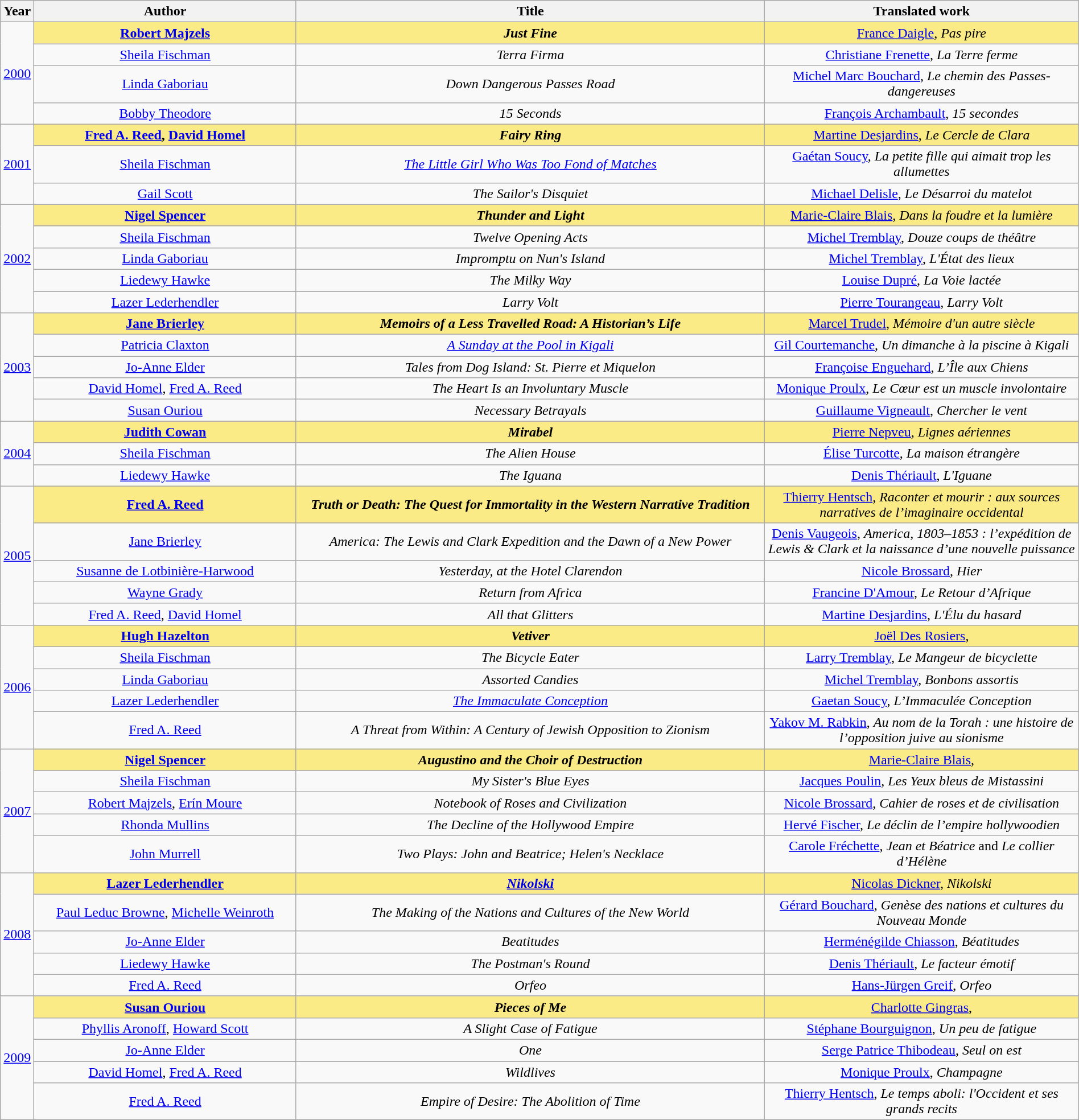<table class="wikitable" width="100%">
<tr>
<th>Year</th>
<th width="25%">Author</th>
<th width="45%">Title</th>
<th width="30%">Translated work</th>
</tr>
<tr>
<td align="center" rowspan="4"><a href='#'>2000</a></td>
<td align="center" style="background:#FAEB86"><strong><a href='#'>Robert Majzels</a></strong></td>
<td align="center" style="background:#FAEB86"><strong><em>Just Fine</em></strong></td>
<td align="center" style="background:#FAEB86"><a href='#'>France Daigle</a>, <em>Pas pire</em></td>
</tr>
<tr>
<td align="center"><a href='#'>Sheila Fischman</a></td>
<td align="center"><em>Terra Firma</em></td>
<td align="center"><a href='#'>Christiane Frenette</a>, <em>La Terre ferme</em></td>
</tr>
<tr>
<td align="center"><a href='#'>Linda Gaboriau</a></td>
<td align="center"><em>Down Dangerous Passes Road</em></td>
<td align="center"><a href='#'>Michel Marc Bouchard</a>, <em>Le chemin des Passes-dangereuses</em></td>
</tr>
<tr>
<td align="center"><a href='#'>Bobby Theodore</a></td>
<td align="center"><em>15 Seconds</em></td>
<td align="center"><a href='#'>François Archambault</a>, <em>15 secondes</em></td>
</tr>
<tr>
<td align="center" rowspan="3"><a href='#'>2001</a></td>
<td align="center" style="background:#FAEB86"><strong><a href='#'>Fred A. Reed</a>, <a href='#'>David Homel</a></strong></td>
<td align="center" style="background:#FAEB86"><strong><em>Fairy Ring</em></strong></td>
<td align="center" style="background:#FAEB86"><a href='#'>Martine Desjardins</a>, <em>Le Cercle de Clara</em></td>
</tr>
<tr>
<td align="center"><a href='#'>Sheila Fischman</a></td>
<td align="center"><em><a href='#'>The Little Girl Who Was Too Fond of Matches</a></em></td>
<td align="center"><a href='#'>Gaétan Soucy</a>, <em>La petite fille qui aimait trop les allumettes</em></td>
</tr>
<tr>
<td align="center"><a href='#'>Gail Scott</a></td>
<td align="center"><em>The Sailor's Disquiet</em></td>
<td align="center"><a href='#'>Michael Delisle</a>, <em>Le Désarroi du matelot</em></td>
</tr>
<tr>
<td align="center" rowspan="5"><a href='#'>2002</a></td>
<td align="center" style="background:#FAEB86"><strong><a href='#'>Nigel Spencer</a></strong></td>
<td align="center" style="background:#FAEB86"><strong><em>Thunder and Light</em></strong></td>
<td align="center" style="background:#FAEB86"><a href='#'>Marie-Claire Blais</a>, <em>Dans la foudre et la lumière</em></td>
</tr>
<tr>
<td align="center"><a href='#'>Sheila Fischman</a></td>
<td align="center"><em>Twelve Opening Acts</em></td>
<td align="center"><a href='#'>Michel Tremblay</a>, <em>Douze coups de théâtre</em></td>
</tr>
<tr>
<td align="center"><a href='#'>Linda Gaboriau</a></td>
<td align="center"><em>Impromptu on Nun's Island</em></td>
<td align="center"><a href='#'>Michel Tremblay</a>, <em>L'État des lieux</em></td>
</tr>
<tr>
<td align="center"><a href='#'>Liedewy Hawke</a></td>
<td align="center"><em>The Milky Way</em></td>
<td align="center"><a href='#'>Louise Dupré</a>, <em>La Voie lactée</em></td>
</tr>
<tr>
<td align="center"><a href='#'>Lazer Lederhendler</a></td>
<td align="center"><em>Larry Volt</em></td>
<td align="center"><a href='#'>Pierre Tourangeau</a>, <em>Larry Volt</em></td>
</tr>
<tr>
<td align="center" rowspan="5"><a href='#'>2003</a></td>
<td align="center" style="background:#FAEB86"><strong><a href='#'>Jane Brierley</a></strong></td>
<td align="center" style="background:#FAEB86"><strong><em>Memoirs of a Less Travelled Road: A Historian’s Life</em></strong></td>
<td align="center" style="background:#FAEB86"><a href='#'>Marcel Trudel</a>, <em>Mémoire d'un autre siècle</em></td>
</tr>
<tr>
<td align="center"><a href='#'>Patricia Claxton</a></td>
<td align="center"><em><a href='#'>A Sunday at the Pool in Kigali</a></em></td>
<td align="center"><a href='#'>Gil Courtemanche</a>, <em>Un dimanche à la piscine à Kigali</em></td>
</tr>
<tr>
<td align="center"><a href='#'>Jo-Anne Elder</a></td>
<td align="center"><em>Tales from Dog Island: St. Pierre et Miquelon</em></td>
<td align="center"><a href='#'>Françoise Enguehard</a>, <em>L’Île aux Chiens</em></td>
</tr>
<tr>
<td align="center"><a href='#'>David Homel</a>, <a href='#'>Fred A. Reed</a></td>
<td align="center"><em>The Heart Is an Involuntary Muscle</em></td>
<td align="center"><a href='#'>Monique Proulx</a>, <em>Le Cœur est un muscle involontaire</em></td>
</tr>
<tr>
<td align="center"><a href='#'>Susan Ouriou</a></td>
<td align="center"><em>Necessary Betrayals</em></td>
<td align="center"><a href='#'>Guillaume Vigneault</a>, <em>Chercher le vent</em></td>
</tr>
<tr>
<td align="center" rowspan="3"><a href='#'>2004</a></td>
<td align="center" style="background:#FAEB86"><strong><a href='#'>Judith Cowan</a></strong></td>
<td align="center" style="background:#FAEB86"><strong><em>Mirabel</em></strong></td>
<td align="center" style="background:#FAEB86"><a href='#'>Pierre Nepveu</a>, <em>Lignes aériennes</em></td>
</tr>
<tr>
<td align="center"><a href='#'>Sheila Fischman</a></td>
<td align="center"><em>The Alien House</em></td>
<td align="center"><a href='#'>Élise Turcotte</a>, <em>La maison étrangère</em></td>
</tr>
<tr>
<td align="center"><a href='#'>Liedewy Hawke</a></td>
<td align="center"><em>The Iguana</em></td>
<td align="center"><a href='#'>Denis Thériault</a>, <em>L'Iguane</em></td>
</tr>
<tr>
<td align="center" rowspan="5"><a href='#'>2005</a></td>
<td align="center" style="background:#FAEB86"><strong><a href='#'>Fred A. Reed</a></strong></td>
<td align="center" style="background:#FAEB86"><strong><em>Truth or Death: The Quest for Immortality in the Western Narrative Tradition</em></strong></td>
<td align="center" style="background:#FAEB86"><a href='#'>Thierry Hentsch</a>, <em>Raconter et mourir : aux sources narratives de l’imaginaire occidental</em></td>
</tr>
<tr>
<td align="center"><a href='#'>Jane Brierley</a></td>
<td align="center"><em>America: The Lewis and Clark Expedition and the Dawn of a New Power</em></td>
<td align="center"><a href='#'>Denis Vaugeois</a>, <em>America, 1803–1853 : l’expédition de Lewis & Clark et la naissance d’une nouvelle puissance</em></td>
</tr>
<tr>
<td align="center"><a href='#'>Susanne de Lotbinière-Harwood</a></td>
<td align="center"><em>Yesterday, at the Hotel Clarendon</em></td>
<td align="center"><a href='#'>Nicole Brossard</a>, <em>Hier</em></td>
</tr>
<tr>
<td align="center"><a href='#'>Wayne Grady</a></td>
<td align="center"><em>Return from Africa</em></td>
<td align="center"><a href='#'>Francine D'Amour</a>, <em>Le Retour d’Afrique</em></td>
</tr>
<tr>
<td align="center"><a href='#'>Fred A. Reed</a>, <a href='#'>David Homel</a></td>
<td align="center"><em>All that Glitters</em></td>
<td align="center"><a href='#'>Martine Desjardins</a>, <em>L'Élu du hasard</em></td>
</tr>
<tr>
<td align="center" rowspan="5"><a href='#'>2006</a></td>
<td align="center" style="background:#FAEB86"><strong><a href='#'>Hugh Hazelton</a></strong></td>
<td align="center" style="background:#FAEB86"><strong><em>Vetiver</em></strong></td>
<td align="center" style="background:#FAEB86"><a href='#'>Joël Des Rosiers</a>, <em></em></td>
</tr>
<tr>
<td align="center"><a href='#'>Sheila Fischman</a></td>
<td align="center"><em>The Bicycle Eater</em></td>
<td align="center"><a href='#'>Larry Tremblay</a>, <em>Le Mangeur de bicyclette</em></td>
</tr>
<tr>
<td align="center"><a href='#'>Linda Gaboriau</a></td>
<td align="center"><em>Assorted Candies</em></td>
<td align="center"><a href='#'>Michel Tremblay</a>, <em>Bonbons assortis</em></td>
</tr>
<tr>
<td align="center"><a href='#'>Lazer Lederhendler</a></td>
<td align="center"><em><a href='#'>The Immaculate Conception</a></em></td>
<td align="center"><a href='#'>Gaetan Soucy</a>, <em>L’Immaculée Conception</em></td>
</tr>
<tr>
<td align="center"><a href='#'>Fred A. Reed</a></td>
<td align="center"><em>A Threat from Within: A Century of Jewish Opposition to Zionism</em></td>
<td align="center"><a href='#'>Yakov M. Rabkin</a>, <em>Au nom de la Torah : une histoire de l’opposition juive au sionisme</em></td>
</tr>
<tr>
<td align="center" rowspan="5"><a href='#'>2007</a></td>
<td align="center" style="background:#FAEB86"><strong><a href='#'>Nigel Spencer</a></strong></td>
<td align="center" style="background:#FAEB86"><strong><em>Augustino and the Choir of Destruction</em></strong></td>
<td align="center" style="background:#FAEB86"><a href='#'>Marie-Claire Blais</a>, <em></em></td>
</tr>
<tr>
<td align="center"><a href='#'>Sheila Fischman</a></td>
<td align="center"><em>My Sister's Blue Eyes</em></td>
<td align="center"><a href='#'>Jacques Poulin</a>, <em>Les Yeux bleus de Mistassini</em></td>
</tr>
<tr>
<td align="center"><a href='#'>Robert Majzels</a>, <a href='#'>Erín Moure</a></td>
<td align="center"><em>Notebook of Roses and Civilization</em></td>
<td align="center"><a href='#'>Nicole Brossard</a>, <em>Cahier de roses et de civilisation</em></td>
</tr>
<tr>
<td align="center"><a href='#'>Rhonda Mullins</a></td>
<td align="center"><em>The Decline of the Hollywood Empire</em></td>
<td align="center"><a href='#'>Hervé Fischer</a>, <em>Le déclin de l’empire hollywoodien</em></td>
</tr>
<tr>
<td align="center"><a href='#'>John Murrell</a></td>
<td align="center"><em>Two Plays: John and Beatrice; Helen's Necklace</em></td>
<td align="center"><a href='#'>Carole Fréchette</a>, <em>Jean et Béatrice</em> and <em>Le collier d’Hélène</em></td>
</tr>
<tr>
<td align="center" rowspan="5"><a href='#'>2008</a></td>
<td align="center" style="background:#FAEB86"><strong><a href='#'>Lazer Lederhendler</a></strong></td>
<td align="center" style="background:#FAEB86"><strong><em><a href='#'>Nikolski</a></em></strong></td>
<td align="center" style="background:#FAEB86"><a href='#'>Nicolas Dickner</a>, <em>Nikolski</em></td>
</tr>
<tr>
<td align="center"><a href='#'>Paul Leduc Browne</a>, <a href='#'>Michelle Weinroth</a></td>
<td align="center"><em>The Making of the Nations and Cultures of the New World</em></td>
<td align="center"><a href='#'>Gérard Bouchard</a>, <em>Genèse des nations et cultures du Nouveau Monde</em></td>
</tr>
<tr>
<td align="center"><a href='#'>Jo-Anne Elder</a></td>
<td align="center"><em>Beatitudes</em></td>
<td align="center"><a href='#'>Herménégilde Chiasson</a>, <em>Béatitudes</em></td>
</tr>
<tr>
<td align="center"><a href='#'>Liedewy Hawke</a></td>
<td align="center"><em>The Postman's Round</em></td>
<td align="center"><a href='#'>Denis Thériault</a>, <em>Le facteur émotif</em></td>
</tr>
<tr>
<td align="center"><a href='#'>Fred A. Reed</a></td>
<td align="center"><em>Orfeo</em></td>
<td align="center"><a href='#'>Hans-Jürgen Greif</a>, <em>Orfeo</em></td>
</tr>
<tr>
<td align="center" rowspan="5"><a href='#'>2009</a></td>
<td align="center" style="background:#FAEB86"><strong><a href='#'>Susan Ouriou</a></strong></td>
<td align="center" style="background:#FAEB86"><strong><em>Pieces of Me</em></strong></td>
<td align="center" style="background:#FAEB86"><a href='#'>Charlotte Gingras</a>, <em></em></td>
</tr>
<tr>
<td align="center"><a href='#'>Phyllis Aronoff</a>, <a href='#'>Howard Scott</a></td>
<td align="center"><em>A Slight Case of Fatigue</em></td>
<td align="center"><a href='#'>Stéphane Bourguignon</a>, <em>Un peu de fatigue</em></td>
</tr>
<tr>
<td align="center"><a href='#'>Jo-Anne Elder</a></td>
<td align="center"><em>One</em></td>
<td align="center"><a href='#'>Serge Patrice Thibodeau</a>, <em>Seul on est</em></td>
</tr>
<tr>
<td align="center"><a href='#'>David Homel</a>, <a href='#'>Fred A. Reed</a></td>
<td align="center"><em>Wildlives</em></td>
<td align="center"><a href='#'>Monique Proulx</a>, <em>Champagne</em></td>
</tr>
<tr>
<td align="center"><a href='#'>Fred A. Reed</a></td>
<td align="center"><em>Empire of Desire: The Abolition of Time</em></td>
<td align="center"><a href='#'>Thierry Hentsch</a>, <em>Le temps aboli: l'Occident et ses grands recits</em></td>
</tr>
</table>
